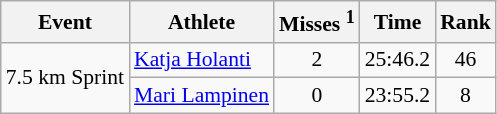<table class="wikitable" style="font-size:90%">
<tr>
<th>Event</th>
<th>Athlete</th>
<th>Misses <sup>1</sup></th>
<th>Time</th>
<th>Rank</th>
</tr>
<tr>
<td rowspan="2">7.5 km Sprint</td>
<td><a href='#'>Katja Holanti</a></td>
<td align="center">2</td>
<td align="center">25:46.2</td>
<td align="center">46</td>
</tr>
<tr>
<td><a href='#'>Mari Lampinen</a></td>
<td align="center">0</td>
<td align="center">23:55.2</td>
<td align="center">8</td>
</tr>
</table>
